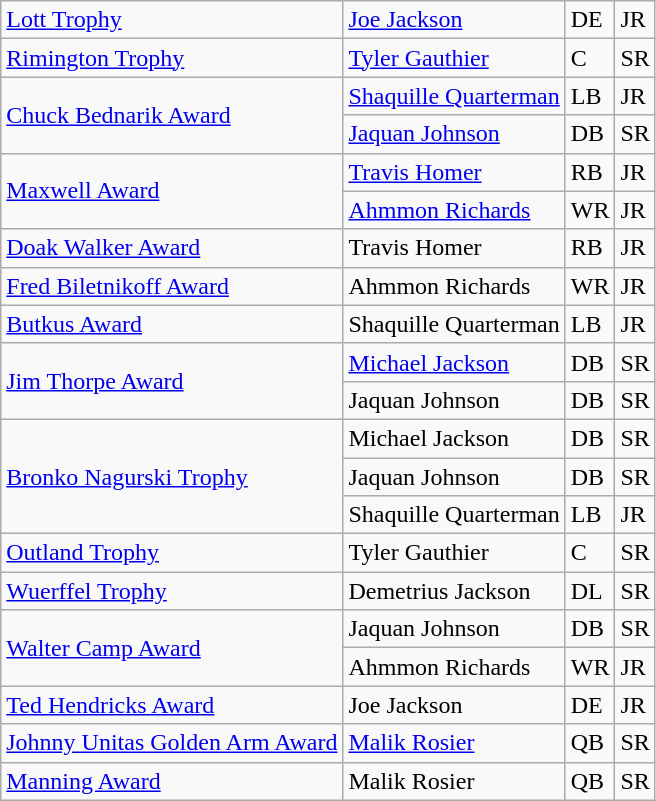<table class="wikitable">
<tr>
<td><a href='#'>Lott Trophy</a></td>
<td><a href='#'>Joe Jackson</a></td>
<td>DE</td>
<td>JR</td>
</tr>
<tr>
<td><a href='#'>Rimington Trophy</a></td>
<td><a href='#'>Tyler Gauthier</a></td>
<td>C</td>
<td>SR</td>
</tr>
<tr>
<td rowspan=2><a href='#'>Chuck Bednarik Award</a></td>
<td><a href='#'>Shaquille Quarterman</a></td>
<td>LB</td>
<td>JR</td>
</tr>
<tr>
<td><a href='#'>Jaquan Johnson</a></td>
<td>DB</td>
<td>SR</td>
</tr>
<tr>
<td rowspan=2><a href='#'>Maxwell Award</a></td>
<td><a href='#'>Travis Homer</a></td>
<td>RB</td>
<td>JR</td>
</tr>
<tr>
<td><a href='#'>Ahmmon Richards</a></td>
<td>WR</td>
<td>JR</td>
</tr>
<tr>
<td><a href='#'>Doak Walker Award</a></td>
<td>Travis Homer</td>
<td>RB</td>
<td>JR</td>
</tr>
<tr>
<td><a href='#'>Fred Biletnikoff Award</a></td>
<td>Ahmmon Richards</td>
<td>WR</td>
<td>JR</td>
</tr>
<tr>
<td><a href='#'>Butkus Award</a></td>
<td>Shaquille Quarterman</td>
<td>LB</td>
<td>JR</td>
</tr>
<tr>
<td rowspan=2><a href='#'>Jim Thorpe Award</a></td>
<td><a href='#'>Michael Jackson</a></td>
<td>DB</td>
<td>SR</td>
</tr>
<tr>
<td>Jaquan Johnson</td>
<td>DB</td>
<td>SR</td>
</tr>
<tr>
<td rowspan=3><a href='#'>Bronko Nagurski Trophy</a></td>
<td>Michael Jackson</td>
<td>DB</td>
<td>SR</td>
</tr>
<tr>
<td>Jaquan Johnson</td>
<td>DB</td>
<td>SR</td>
</tr>
<tr>
<td>Shaquille Quarterman</td>
<td>LB</td>
<td>JR</td>
</tr>
<tr>
<td><a href='#'>Outland Trophy</a></td>
<td>Tyler Gauthier</td>
<td>C</td>
<td>SR</td>
</tr>
<tr>
<td><a href='#'>Wuerffel Trophy</a></td>
<td>Demetrius Jackson</td>
<td>DL</td>
<td>SR</td>
</tr>
<tr>
<td rowspan=2><a href='#'>Walter Camp Award</a></td>
<td>Jaquan Johnson</td>
<td>DB</td>
<td>SR</td>
</tr>
<tr>
<td>Ahmmon Richards</td>
<td>WR</td>
<td>JR</td>
</tr>
<tr>
<td><a href='#'>Ted Hendricks Award</a></td>
<td>Joe Jackson</td>
<td>DE</td>
<td>JR</td>
</tr>
<tr>
<td><a href='#'>Johnny Unitas Golden Arm Award</a></td>
<td><a href='#'>Malik Rosier</a></td>
<td>QB</td>
<td>SR</td>
</tr>
<tr>
<td><a href='#'>Manning Award</a></td>
<td>Malik Rosier</td>
<td>QB</td>
<td>SR</td>
</tr>
</table>
